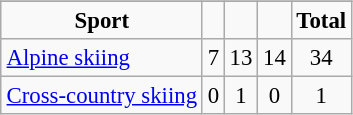<table class="wikitable sortable"  style="font-size:95%; float:right;">
<tr style="background:#efefef;">
</tr>
<tr style="text-align:center;">
<td><strong>Sport</strong></td>
<td class="unsortable"></td>
<td class="unsortable"></td>
<td class="unsortable"></td>
<td><strong>Total</strong></td>
</tr>
<tr style="text-align:center;">
<td align=left><a href='#'>Alpine skiing</a></td>
<td>7</td>
<td>13</td>
<td>14</td>
<td>34</td>
</tr>
<tr style="text-align:center;">
<td align=left><a href='#'>Cross-country skiing</a></td>
<td>0</td>
<td>1</td>
<td>0</td>
<td>1</td>
</tr>
</table>
